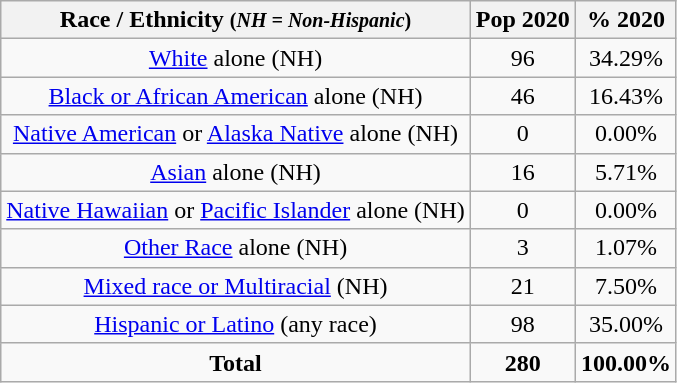<table class="wikitable" style="text-align:center;">
<tr>
<th>Race / Ethnicity <small>(<em>NH = Non-Hispanic</em>)</small></th>
<th>Pop 2020</th>
<th>% 2020</th>
</tr>
<tr>
<td><a href='#'>White</a> alone (NH)</td>
<td>96</td>
<td>34.29%</td>
</tr>
<tr>
<td><a href='#'>Black or African American</a> alone (NH)</td>
<td>46</td>
<td>16.43%</td>
</tr>
<tr>
<td><a href='#'>Native American</a> or <a href='#'>Alaska Native</a> alone (NH)</td>
<td>0</td>
<td>0.00%</td>
</tr>
<tr>
<td><a href='#'>Asian</a> alone (NH)</td>
<td>16</td>
<td>5.71%</td>
</tr>
<tr>
<td><a href='#'>Native Hawaiian</a> or <a href='#'>Pacific Islander</a> alone (NH)</td>
<td>0</td>
<td>0.00%</td>
</tr>
<tr>
<td><a href='#'>Other Race</a> alone (NH)</td>
<td>3</td>
<td>1.07%</td>
</tr>
<tr>
<td><a href='#'>Mixed race or Multiracial</a> (NH)</td>
<td>21</td>
<td>7.50%</td>
</tr>
<tr>
<td><a href='#'>Hispanic or Latino</a> (any race)</td>
<td>98</td>
<td>35.00%</td>
</tr>
<tr>
<td><strong>Total</strong></td>
<td><strong>280</strong></td>
<td><strong>100.00%</strong></td>
</tr>
</table>
